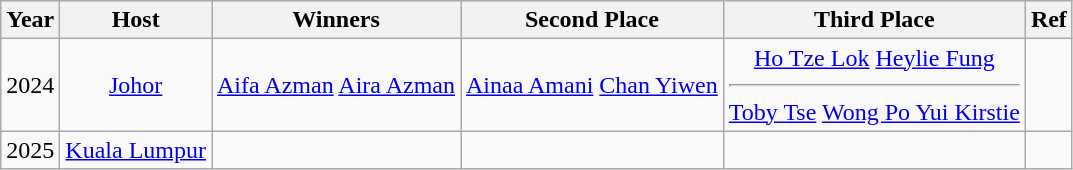<table class="wikitable" style="text-align:center;">
<tr>
<th>Year</th>
<th>Host</th>
<th>Winners</th>
<th>Second Place</th>
<th>Third Place</th>
<th>Ref</th>
</tr>
<tr>
<td>2024</td>
<td><a href='#'>Johor</a> </td>
<td> <a href='#'>Aifa Azman</a> <a href='#'>Aira Azman</a></td>
<td> <a href='#'>Ainaa Amani</a> <a href='#'>Chan Yiwen</a></td>
<td> <a href='#'>Ho Tze Lok</a> <a href='#'>Heylie Fung</a> <hr>  <a href='#'>Toby Tse</a> <a href='#'>Wong Po Yui Kirstie</a></td>
<td></td>
</tr>
<tr>
<td>2025</td>
<td><a href='#'>Kuala Lumpur</a> </td>
<td></td>
<td></td>
<td></td>
<td></td>
</tr>
</table>
